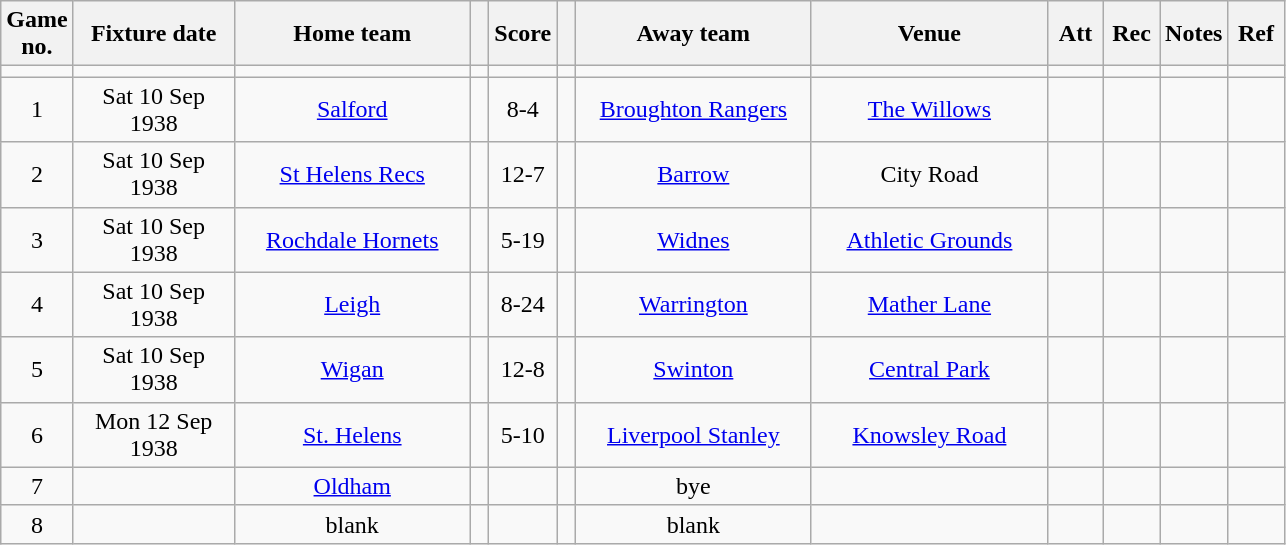<table class="wikitable" style="text-align:center;">
<tr>
<th width=20 abbr="No">Game no.</th>
<th width=100 abbr="Date">Fixture date</th>
<th width=150 abbr="Home team">Home team</th>
<th width=5 abbr="space"></th>
<th width=20 abbr="Score">Score</th>
<th width=5 abbr="space"></th>
<th width=150 abbr="Away team">Away team</th>
<th width=150 abbr="Venue">Venue</th>
<th width=30 abbr="Att">Att</th>
<th width=30 abbr="Rec">Rec</th>
<th width=20 abbr="Notes">Notes</th>
<th width=30 abbr="Ref">Ref</th>
</tr>
<tr>
<td></td>
<td></td>
<td></td>
<td></td>
<td></td>
<td></td>
<td></td>
<td></td>
<td></td>
<td></td>
<td></td>
</tr>
<tr>
<td>1</td>
<td>Sat 10 Sep 1938</td>
<td><a href='#'>Salford</a></td>
<td></td>
<td>8-4</td>
<td></td>
<td><a href='#'>Broughton Rangers</a></td>
<td><a href='#'>The Willows</a></td>
<td></td>
<td></td>
<td></td>
<td></td>
</tr>
<tr>
<td>2</td>
<td>Sat 10 Sep 1938</td>
<td><a href='#'>St Helens Recs</a></td>
<td></td>
<td>12-7</td>
<td></td>
<td><a href='#'>Barrow</a></td>
<td>City Road</td>
<td></td>
<td></td>
<td></td>
<td></td>
</tr>
<tr>
<td>3</td>
<td>Sat 10 Sep 1938</td>
<td><a href='#'>Rochdale Hornets</a></td>
<td></td>
<td>5-19</td>
<td></td>
<td><a href='#'>Widnes</a></td>
<td><a href='#'>Athletic Grounds</a></td>
<td></td>
<td></td>
<td></td>
<td></td>
</tr>
<tr>
<td>4</td>
<td>Sat 10 Sep 1938</td>
<td><a href='#'>Leigh</a></td>
<td></td>
<td>8-24</td>
<td></td>
<td><a href='#'>Warrington</a></td>
<td><a href='#'>Mather Lane</a></td>
<td></td>
<td></td>
<td></td>
<td></td>
</tr>
<tr>
<td>5</td>
<td>Sat 10 Sep 1938</td>
<td><a href='#'>Wigan</a></td>
<td></td>
<td>12-8</td>
<td></td>
<td><a href='#'>Swinton</a></td>
<td><a href='#'>Central Park</a></td>
<td></td>
<td></td>
<td></td>
<td></td>
</tr>
<tr>
<td>6</td>
<td>Mon 12 Sep 1938</td>
<td><a href='#'>St. Helens</a></td>
<td></td>
<td>5-10</td>
<td></td>
<td><a href='#'>Liverpool Stanley</a></td>
<td><a href='#'>Knowsley Road</a></td>
<td></td>
<td></td>
<td></td>
<td></td>
</tr>
<tr>
<td>7</td>
<td></td>
<td><a href='#'>Oldham</a></td>
<td></td>
<td></td>
<td></td>
<td>bye</td>
<td></td>
<td></td>
<td></td>
<td></td>
<td></td>
</tr>
<tr>
<td>8</td>
<td></td>
<td>blank</td>
<td></td>
<td></td>
<td></td>
<td>blank</td>
<td></td>
<td></td>
<td></td>
<td></td>
<td></td>
</tr>
</table>
